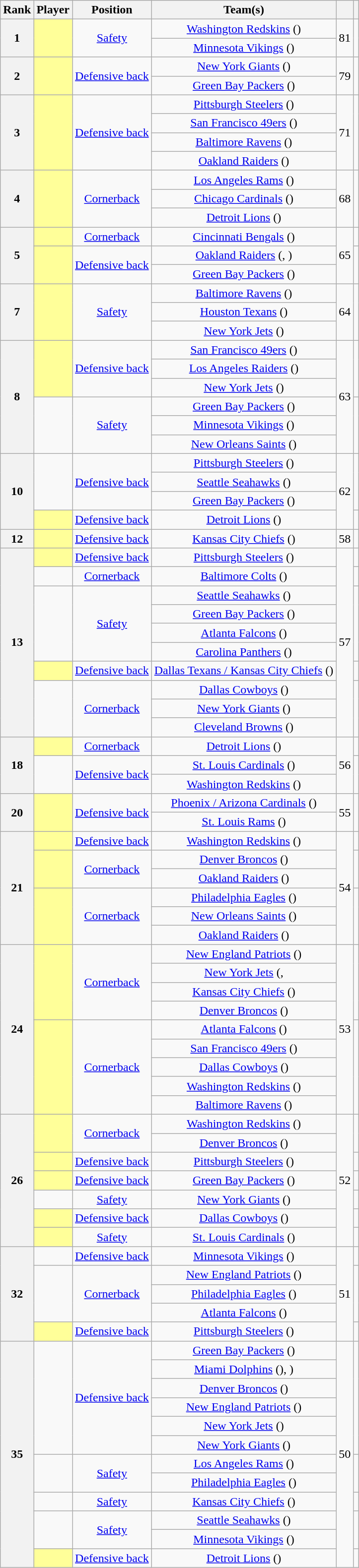<table class="sortable wikitable" style="text-align: center">
<tr>
<th scope="col">Rank</th>
<th scope="col">Player</th>
<th scope="col">Position</th>
<th scope="col">Team(s)</th>
<th scope="col"></th>
<th scope="col" class= "unsortable"></th>
</tr>
<tr>
<th scope="rowgroup" rowspan="2">1</th>
<td rowspan="2" style="background-color: #FFFF99"> </td>
<td rowspan="2"><a href='#'>Safety</a></td>
<td><a href='#'>Washington Redskins</a> ()</td>
<td rowspan="2">81</td>
<td rowspan="2"></td>
</tr>
<tr>
<td><a href='#'>Minnesota Vikings</a> ()</td>
</tr>
<tr>
<th scope="rowgroup" rowspan="2">2</th>
<td rowspan="2" style="background-color: #FFFF99"> </td>
<td rowspan="2"><a href='#'>Defensive back</a></td>
<td><a href='#'>New York Giants</a> ()</td>
<td rowspan="2">79</td>
<td rowspan="2"></td>
</tr>
<tr>
<td><a href='#'>Green Bay Packers</a> ()</td>
</tr>
<tr>
<th scope="rowgroup" rowspan="4">3</th>
<td rowspan="4" style="background-color: #FFFF99"> </td>
<td rowspan="4"><a href='#'>Defensive back</a></td>
<td><a href='#'>Pittsburgh Steelers</a> ()</td>
<td rowspan="4">71</td>
<td rowspan="4"></td>
</tr>
<tr>
<td><a href='#'>San Francisco 49ers</a> ()</td>
</tr>
<tr>
<td><a href='#'>Baltimore Ravens</a> ()</td>
</tr>
<tr>
<td><a href='#'>Oakland Raiders</a> ()</td>
</tr>
<tr>
<th scope="rowgroup" rowspan="3">4</th>
<td rowspan="3" style="background-color: #FFFF99"> </td>
<td rowspan="3"><a href='#'>Cornerback</a></td>
<td><a href='#'>Los Angeles Rams</a> ()</td>
<td rowspan="3">68</td>
<td rowspan="3"></td>
</tr>
<tr>
<td><a href='#'>Chicago Cardinals</a> ()</td>
</tr>
<tr>
<td><a href='#'>Detroit Lions</a> ()</td>
</tr>
<tr>
<th scope="rowgroup" rowspan="3">5</th>
<td style="background-color: #FFFF99"> </td>
<td><a href='#'>Cornerback</a></td>
<td><a href='#'>Cincinnati Bengals</a> ()</td>
<td rowspan="3">65</td>
<td></td>
</tr>
<tr>
<td rowspan="2" style="background-color: #FFFF99"> </td>
<td rowspan="2"><a href='#'>Defensive back</a></td>
<td><a href='#'>Oakland Raiders</a> (, )</td>
<td rowspan="2"></td>
</tr>
<tr>
<td><a href='#'>Green Bay Packers</a> ()</td>
</tr>
<tr>
<th scope="rowgroup" rowspan="3">7</th>
<td rowspan="3" style="background-color: #FFFF99"> </td>
<td rowspan="3"><a href='#'>Safety</a></td>
<td><a href='#'>Baltimore Ravens</a> ()</td>
<td rowspan="3">64</td>
<td rowspan="3"></td>
</tr>
<tr>
<td><a href='#'>Houston Texans</a> ()</td>
</tr>
<tr>
<td><a href='#'>New York Jets</a> ()</td>
</tr>
<tr>
<th scope="rowgroup" rowspan="6">8</th>
<td rowspan="3" style="background-color: #FFFF99"> </td>
<td rowspan="3"><a href='#'>Defensive back</a></td>
<td><a href='#'>San Francisco 49ers</a> ()</td>
<td rowspan="6">63</td>
<td rowspan="3"></td>
</tr>
<tr>
<td><a href='#'>Los Angeles Raiders</a> ()</td>
</tr>
<tr>
<td><a href='#'>New York Jets</a> ()</td>
</tr>
<tr>
<td rowspan="3"></td>
<td rowspan="3"><a href='#'>Safety</a></td>
<td><a href='#'>Green Bay Packers</a> ()</td>
<td rowspan="3"></td>
</tr>
<tr>
<td><a href='#'>Minnesota Vikings</a> ()</td>
</tr>
<tr>
<td><a href='#'>New Orleans Saints</a> ()</td>
</tr>
<tr>
<th scope="rowgroup" rowspan="4">10</th>
<td rowspan="3"></td>
<td rowspan="3"><a href='#'>Defensive back</a></td>
<td><a href='#'>Pittsburgh Steelers</a> ()</td>
<td rowspan="4">62</td>
<td rowspan="3"></td>
</tr>
<tr>
<td><a href='#'>Seattle Seahawks</a> ()</td>
</tr>
<tr>
<td><a href='#'>Green Bay Packers</a> ()</td>
</tr>
<tr>
<td style="background-color: #FFFF99"> </td>
<td><a href='#'>Defensive back</a></td>
<td><a href='#'>Detroit Lions</a> ()</td>
<td></td>
</tr>
<tr>
<th scope="rowgroup">12</th>
<td style="background-color: #FFFF99"> </td>
<td><a href='#'>Defensive back</a></td>
<td><a href='#'>Kansas City Chiefs</a> ()</td>
<td>58</td>
<td></td>
</tr>
<tr>
<th scope="rowgroup" rowspan="10">13</th>
<td style="background-color: #FFFF99"> </td>
<td><a href='#'>Defensive back</a></td>
<td><a href='#'>Pittsburgh Steelers</a> ()</td>
<td rowspan="10">57</td>
<td></td>
</tr>
<tr>
<td></td>
<td><a href='#'>Cornerback</a></td>
<td><a href='#'>Baltimore Colts</a> ()</td>
<td></td>
</tr>
<tr>
<td rowspan="4"></td>
<td rowspan="4"><a href='#'>Safety</a></td>
<td><a href='#'>Seattle Seahawks</a> ()</td>
<td rowspan="4"></td>
</tr>
<tr>
<td><a href='#'>Green Bay Packers</a> ()</td>
</tr>
<tr>
<td><a href='#'>Atlanta Falcons</a> ()</td>
</tr>
<tr>
<td><a href='#'>Carolina Panthers</a> ()</td>
</tr>
<tr>
<td style="background-color: #FFFF99"> </td>
<td><a href='#'>Defensive back</a></td>
<td><a href='#'>Dallas Texans / Kansas City Chiefs</a> ()</td>
<td></td>
</tr>
<tr>
<td rowspan="3"></td>
<td rowspan="3"><a href='#'>Cornerback</a></td>
<td><a href='#'>Dallas Cowboys</a> ()</td>
<td rowspan="3"></td>
</tr>
<tr>
<td><a href='#'>New York Giants</a> ()</td>
</tr>
<tr>
<td><a href='#'>Cleveland Browns</a> ()</td>
</tr>
<tr>
<th scope="rowgroup" rowspan="3">18</th>
<td style="background-color: #FFFF99"> </td>
<td><a href='#'>Cornerback</a></td>
<td><a href='#'>Detroit Lions</a> ()</td>
<td rowspan="3">56</td>
<td></td>
</tr>
<tr>
<td rowspan="2"></td>
<td rowspan="2"><a href='#'>Defensive back</a></td>
<td><a href='#'>St. Louis Cardinals</a> ()</td>
<td rowspan="2"></td>
</tr>
<tr>
<td><a href='#'>Washington Redskins</a> ()</td>
</tr>
<tr>
<th scope="rowgroup" rowspan="2">20</th>
<td rowspan="2" style="background-color: #FFFF99"> </td>
<td rowspan="2"><a href='#'>Defensive back</a></td>
<td><a href='#'>Phoenix / Arizona Cardinals</a> ()</td>
<td rowspan="2">55</td>
<td rowspan="2"></td>
</tr>
<tr>
<td><a href='#'>St. Louis Rams</a> ()</td>
</tr>
<tr>
<th scope="rowgroup" rowspan="6">21</th>
<td style="background-color: #FFFF99"> </td>
<td><a href='#'>Defensive back</a></td>
<td><a href='#'>Washington Redskins</a> ()</td>
<td rowspan="6">54</td>
<td></td>
</tr>
<tr>
<td rowspan="2" style="background-color: #FFFF99"> </td>
<td rowspan="2"><a href='#'>Cornerback</a></td>
<td><a href='#'>Denver Broncos</a> ()</td>
<td rowspan="2"></td>
</tr>
<tr>
<td><a href='#'>Oakland Raiders</a> ()</td>
</tr>
<tr>
<td rowspan="3" style="background-color: #FFFF99"> </td>
<td rowspan="3"><a href='#'>Cornerback</a></td>
<td><a href='#'>Philadelphia Eagles</a> ()</td>
<td rowspan="3"></td>
</tr>
<tr>
<td><a href='#'>New Orleans Saints</a> ()</td>
</tr>
<tr>
<td><a href='#'>Oakland Raiders</a> ()</td>
</tr>
<tr>
<th scope="rowgroup" rowspan="9">24</th>
<td rowspan="4" style="background-color: #FFFF99"> </td>
<td rowspan="4"><a href='#'>Cornerback</a></td>
<td><a href='#'>New England Patriots</a> ()</td>
<td rowspan="9">53</td>
<td rowspan="4"></td>
</tr>
<tr>
<td><a href='#'>New York Jets</a> (, </td>
</tr>
<tr>
<td><a href='#'>Kansas City Chiefs</a> ()</td>
</tr>
<tr>
<td><a href='#'>Denver Broncos</a> ()</td>
</tr>
<tr>
<td rowspan="5" style="background-color: #FFFF99"> </td>
<td rowspan="5"><a href='#'>Cornerback</a></td>
<td><a href='#'>Atlanta Falcons</a> ()</td>
<td rowspan="5"></td>
</tr>
<tr>
<td><a href='#'>San Francisco 49ers</a> ()</td>
</tr>
<tr>
<td><a href='#'>Dallas Cowboys</a> ()</td>
</tr>
<tr>
<td><a href='#'>Washington Redskins</a> ()</td>
</tr>
<tr>
<td><a href='#'>Baltimore Ravens</a> ()</td>
</tr>
<tr>
<th scope="rowgroup" rowspan="7">26</th>
<td rowspan="2" style="background-color: #FFFF99"> </td>
<td rowspan="2"><a href='#'>Cornerback</a></td>
<td><a href='#'>Washington Redskins</a> ()</td>
<td rowspan="7">52</td>
<td rowspan="2"></td>
</tr>
<tr>
<td><a href='#'>Denver Broncos</a> ()</td>
</tr>
<tr>
<td style="background-color: #FFFF99"> </td>
<td><a href='#'>Defensive back</a></td>
<td><a href='#'>Pittsburgh Steelers</a> ()</td>
<td></td>
</tr>
<tr>
<td style="background-color: #FFFF99"> </td>
<td><a href='#'>Defensive back</a></td>
<td><a href='#'>Green Bay Packers</a> ()</td>
<td></td>
</tr>
<tr>
<td></td>
<td><a href='#'>Safety</a></td>
<td><a href='#'>New York Giants</a> ()</td>
<td></td>
</tr>
<tr>
<td style="background-color: #FFFF99"> </td>
<td><a href='#'>Defensive back</a></td>
<td><a href='#'>Dallas Cowboys</a> ()</td>
<td></td>
</tr>
<tr>
<td style="background-color: #FFFF99"> </td>
<td><a href='#'>Safety</a></td>
<td><a href='#'>St. Louis Cardinals</a> ()</td>
<td></td>
</tr>
<tr>
<th scope="rowgroup" rowspan="5">32</th>
<td></td>
<td><a href='#'>Defensive back</a></td>
<td><a href='#'>Minnesota Vikings</a> ()</td>
<td rowspan="5">51</td>
<td></td>
</tr>
<tr>
<td rowspan="3"></td>
<td rowspan="3"><a href='#'>Cornerback</a></td>
<td><a href='#'>New England Patriots</a> ()</td>
<td rowspan="3"></td>
</tr>
<tr>
<td><a href='#'>Philadelphia Eagles</a> ()</td>
</tr>
<tr>
<td><a href='#'>Atlanta Falcons</a> ()</td>
</tr>
<tr>
<td style="background-color: #FFFF99"> </td>
<td><a href='#'>Defensive back</a></td>
<td><a href='#'>Pittsburgh Steelers</a> ()</td>
<td></td>
</tr>
<tr>
<th scope="rowgroup" rowspan="12">35</th>
<td rowspan="6"></td>
<td rowspan="6"><a href='#'>Defensive back</a></td>
<td><a href='#'>Green Bay Packers</a> ()</td>
<td rowspan="12">50</td>
<td rowspan="6"></td>
</tr>
<tr>
<td><a href='#'>Miami Dolphins</a> (), )</td>
</tr>
<tr>
<td><a href='#'>Denver Broncos</a> ()</td>
</tr>
<tr>
<td><a href='#'>New England Patriots</a> ()</td>
</tr>
<tr>
<td><a href='#'>New York Jets</a> ()</td>
</tr>
<tr>
<td><a href='#'>New York Giants</a> ()</td>
</tr>
<tr>
<td rowspan="2"></td>
<td rowspan="2"><a href='#'>Safety</a></td>
<td><a href='#'>Los Angeles Rams</a> ()</td>
<td rowspan="2"></td>
</tr>
<tr>
<td><a href='#'>Philadelphia Eagles</a> ()</td>
</tr>
<tr>
<td></td>
<td><a href='#'>Safety</a></td>
<td><a href='#'>Kansas City Chiefs</a> ()</td>
<td></td>
</tr>
<tr>
<td rowspan="2"></td>
<td rowspan="2"><a href='#'>Safety</a></td>
<td><a href='#'>Seattle Seahawks</a> ()</td>
<td rowspan="2"></td>
</tr>
<tr>
<td><a href='#'>Minnesota Vikings</a> ()</td>
</tr>
<tr>
<td style="background-color: #FFFF99"> </td>
<td><a href='#'>Defensive back</a></td>
<td><a href='#'>Detroit Lions</a> ()</td>
<td></td>
</tr>
</table>
